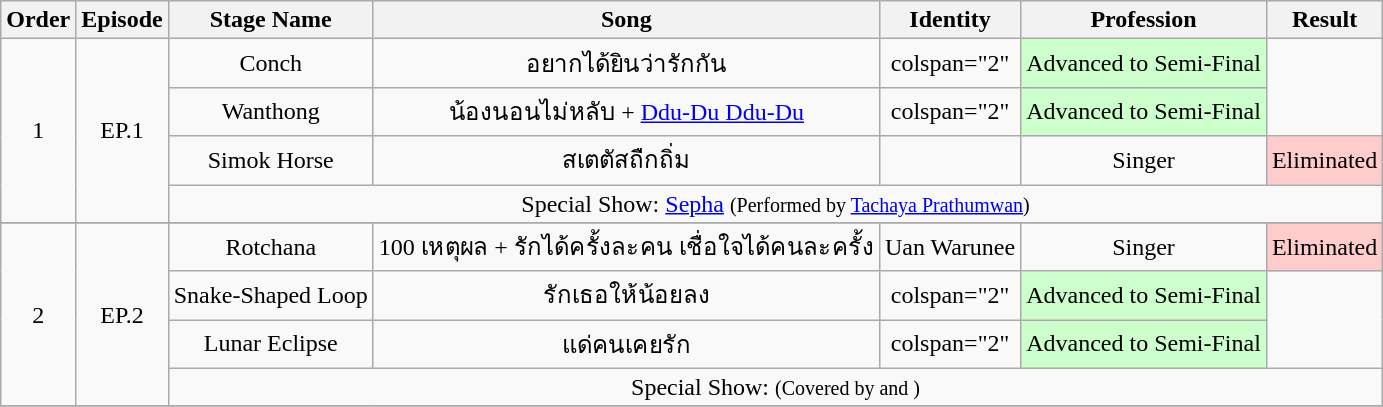<table class="wikitable" style="text-align:center">
<tr>
<th>Order</th>
<th>Episode</th>
<th>Stage Name</th>
<th>Song</th>
<th>Identity</th>
<th>Profession</th>
<th>Result</th>
</tr>
<tr>
<td rowspan="4">1</td>
<td rowspan="4">EP.1</td>
<td>Conch</td>
<td>อยากได้ยินว่ารักกัน</td>
<td>colspan="2"  </td>
<td style="text-align:center; background:#ccffcc;">Advanced to Semi-Final</td>
</tr>
<tr>
<td>Wanthong</td>
<td>น้องนอนไม่หลับ + <a href='#'>Ddu-Du Ddu-Du</a></td>
<td>colspan="2"  </td>
<td style="text-align:center; background:#ccffcc;">Advanced to Semi-Final</td>
</tr>
<tr>
<td>Simok Horse</td>
<td>สเตตัสถืกถิ่ม</td>
<td></td>
<td>Singer</td>
<td style="text-align:center; background:#ffcccc;">Eliminated</td>
</tr>
<tr>
<td colspan="5">Special Show: <a href='#'>Sepha</a> <small>(Performed by <a href='#'>Tachaya Prathumwan</a>)</small></td>
</tr>
<tr>
</tr>
<tr>
</tr>
<tr>
</tr>
<tr>
<td rowspan="4">2</td>
<td rowspan="4">EP.2</td>
<td>Rotchana</td>
<td>100 เหตุผล + รักได้ครั้งละคน เชื่อใจได้คนละครั้ง</td>
<td>Uan Warunee</td>
<td>Singer</td>
<td style="text-align:center; background:#ffcccc;">Eliminated</td>
</tr>
<tr>
<td>Snake-Shaped Loop</td>
<td>รักเธอให้น้อยลง</td>
<td>colspan="2"  </td>
<td style="text-align:center; background:#ccffcc;">Advanced to Semi-Final</td>
</tr>
<tr>
<td>Lunar Eclipse</td>
<td>แด่คนเคยรัก</td>
<td>colspan="2"  </td>
<td style="text-align:center; background:#ccffcc;">Advanced to Semi-Final</td>
</tr>
<tr>
<td colspan="5">Special Show:  <small>(Covered by  and )</small></td>
</tr>
<tr>
</tr>
</table>
